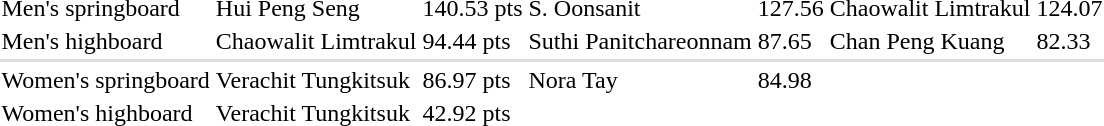<table>
<tr>
<td>Men's springboard</td>
<td> Hui Peng Seng</td>
<td>140.53 pts</td>
<td> S. Oonsanit</td>
<td>127.56</td>
<td> Chaowalit Limtrakul</td>
<td>124.07</td>
</tr>
<tr>
<td>Men's highboard</td>
<td> Chaowalit Limtrakul</td>
<td>94.44 pts</td>
<td> Suthi Panitchareonnam</td>
<td>87.65</td>
<td> Chan Peng Kuang</td>
<td>82.33</td>
</tr>
<tr bgcolor=#DDDDDD>
<td colspan=7></td>
</tr>
<tr>
<td>Women's springboard</td>
<td> Verachit Tungkitsuk</td>
<td>86.97 pts</td>
<td> Nora Tay</td>
<td>84.98</td>
<td></td>
</tr>
<tr>
<td>Women's highboard</td>
<td> Verachit Tungkitsuk</td>
<td>42.92 pts</td>
<td></td>
<td></td>
</tr>
</table>
